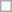<table class=wikitable>
<tr>
<td></td>
</tr>
</table>
